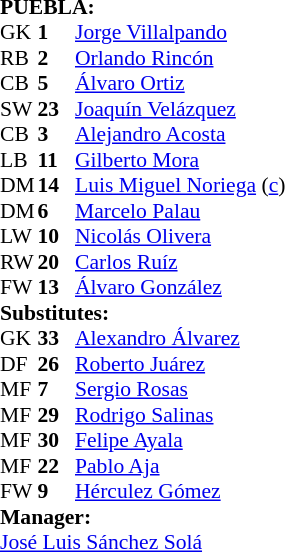<table style="font-size: 90%" cellspacing="0" cellpadding="0">
<tr>
<td colspan="4"><strong>PUEBLA:</strong></td>
</tr>
<tr>
<th width=25></th>
<th width=25></th>
</tr>
<tr>
<td>GK</td>
<td><strong>1</strong></td>
<td> <a href='#'>Jorge Villalpando</a></td>
</tr>
<tr>
<td>RB</td>
<td><strong>2</strong></td>
<td> <a href='#'>Orlando Rincón</a> </td>
</tr>
<tr>
<td>CB</td>
<td><strong>5</strong></td>
<td> <a href='#'>Álvaro Ortiz</a></td>
</tr>
<tr>
<td>SW</td>
<td><strong>23</strong></td>
<td> <a href='#'>Joaquín Velázquez</a></td>
</tr>
<tr>
<td>CB</td>
<td><strong>3</strong></td>
<td> <a href='#'>Alejandro Acosta</a></td>
</tr>
<tr>
<td>LB</td>
<td><strong>11</strong></td>
<td> <a href='#'>Gilberto Mora</a>  </td>
</tr>
<tr>
<td>DM</td>
<td><strong>14</strong></td>
<td> <a href='#'>Luis Miguel Noriega</a> (<a href='#'>c</a>)</td>
</tr>
<tr>
<td>DM</td>
<td><strong>6</strong></td>
<td> <a href='#'>Marcelo Palau</a></td>
</tr>
<tr>
<td>LW</td>
<td><strong>10</strong></td>
<td> <a href='#'>Nicolás Olivera</a></td>
</tr>
<tr>
<td>RW</td>
<td><strong>20</strong></td>
<td> <a href='#'>Carlos Ruíz</a></td>
</tr>
<tr>
<td>FW</td>
<td><strong>13</strong></td>
<td> <a href='#'>Álvaro González</a> </td>
</tr>
<tr>
<td colspan=3><strong>Substitutes:</strong></td>
</tr>
<tr>
<td>GK</td>
<td><strong>33</strong></td>
<td> <a href='#'>Alexandro Álvarez</a></td>
</tr>
<tr>
<td>DF</td>
<td><strong>26</strong></td>
<td> <a href='#'>Roberto Juárez</a></td>
</tr>
<tr>
<td>MF</td>
<td><strong>7</strong></td>
<td> <a href='#'>Sergio Rosas</a></td>
</tr>
<tr>
<td>MF</td>
<td><strong>29</strong></td>
<td> <a href='#'>Rodrigo Salinas</a> </td>
</tr>
<tr>
<td>MF</td>
<td><strong>30</strong></td>
<td> <a href='#'>Felipe Ayala</a></td>
</tr>
<tr>
<td>MF</td>
<td><strong>22</strong></td>
<td> <a href='#'>Pablo Aja</a></td>
</tr>
<tr>
<td>FW</td>
<td><strong>9</strong></td>
<td> <a href='#'>Hérculez Gómez</a> </td>
</tr>
<tr>
<td colspan=3><strong>Manager:</strong></td>
</tr>
<tr>
<td colspan=4> <a href='#'>José Luis Sánchez Solá</a></td>
</tr>
</table>
